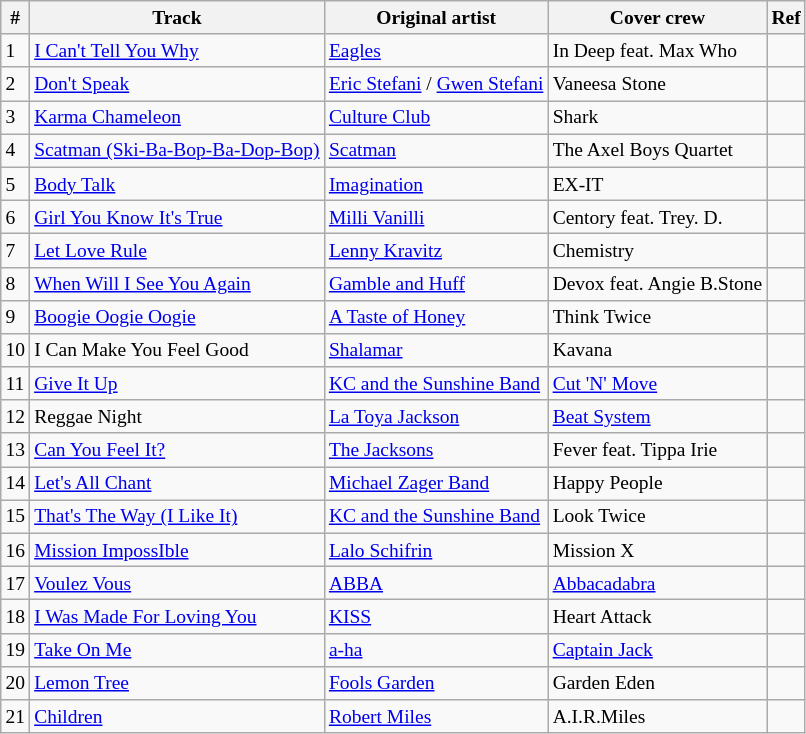<table class="wikitable" style="font-size: small;">
<tr>
<th>#</th>
<th>Track</th>
<th>Original artist</th>
<th>Cover crew</th>
<th>Ref</th>
</tr>
<tr>
<td>1</td>
<td><a href='#'>I Can't Tell You Why</a></td>
<td><a href='#'>Eagles</a></td>
<td>In Deep feat. Max Who</td>
<td></td>
</tr>
<tr>
<td>2</td>
<td><a href='#'>Don't Speak</a></td>
<td><a href='#'>Eric Stefani</a> / <a href='#'>Gwen Stefani</a></td>
<td>Vaneesa Stone</td>
<td></td>
</tr>
<tr>
<td>3</td>
<td><a href='#'>Karma Chameleon</a></td>
<td><a href='#'>Culture Club</a></td>
<td>Shark</td>
<td></td>
</tr>
<tr>
<td>4</td>
<td><a href='#'>Scatman (Ski-Ba-Bop-Ba-Dop-Bop)</a></td>
<td><a href='#'>Scatman</a></td>
<td>The Axel Boys Quartet</td>
<td></td>
</tr>
<tr>
<td>5</td>
<td><a href='#'>Body Talk</a></td>
<td><a href='#'>Imagination</a></td>
<td>EX-IT</td>
<td></td>
</tr>
<tr>
<td>6</td>
<td><a href='#'>Girl You Know It's True</a></td>
<td><a href='#'>Milli Vanilli</a></td>
<td>Centory feat. Trey. D.</td>
<td></td>
</tr>
<tr>
<td>7</td>
<td><a href='#'>Let Love Rule</a></td>
<td><a href='#'>Lenny Kravitz</a></td>
<td>Chemistry</td>
<td></td>
</tr>
<tr>
<td>8</td>
<td><a href='#'>When Will I See You Again</a> </td>
<td><a href='#'>Gamble and Huff</a></td>
<td>Devox feat. Angie B.Stone</td>
<td></td>
</tr>
<tr>
<td>9</td>
<td><a href='#'>Boogie Oogie Oogie</a></td>
<td><a href='#'>A Taste of Honey</a></td>
<td>Think Twice</td>
<td></td>
</tr>
<tr>
<td>10</td>
<td>I Can Make You Feel Good </td>
<td><a href='#'>Shalamar</a></td>
<td>Kavana</td>
<td></td>
</tr>
<tr>
<td>11</td>
<td><a href='#'>Give It Up</a></td>
<td><a href='#'>KC and the Sunshine Band</a></td>
<td><a href='#'>Cut 'N' Move</a></td>
<td></td>
</tr>
<tr>
<td>12</td>
<td>Reggae Night</td>
<td><a href='#'>La Toya Jackson</a></td>
<td><a href='#'>Beat System</a></td>
<td></td>
</tr>
<tr>
<td>13</td>
<td><a href='#'>Can You Feel It?</a></td>
<td><a href='#'>The Jacksons</a></td>
<td>Fever feat. Tippa Irie</td>
<td></td>
</tr>
<tr>
<td>14</td>
<td><a href='#'>Let's All Chant</a></td>
<td><a href='#'>Michael Zager Band</a></td>
<td>Happy People</td>
<td></td>
</tr>
<tr>
<td>15</td>
<td><a href='#'>That's The Way (I Like It)</a></td>
<td><a href='#'>KC and the Sunshine Band</a></td>
<td>Look Twice</td>
<td></td>
</tr>
<tr>
<td>16</td>
<td><a href='#'>Mission ImpossIble</a></td>
<td><a href='#'>Lalo Schifrin</a></td>
<td>Mission X</td>
<td></td>
</tr>
<tr>
<td>17</td>
<td><a href='#'>Voulez Vous</a></td>
<td><a href='#'>ABBA</a></td>
<td><a href='#'>Abbacadabra</a></td>
<td></td>
</tr>
<tr>
<td>18</td>
<td><a href='#'>I Was Made For Loving You</a></td>
<td><a href='#'>KISS</a></td>
<td>Heart Attack</td>
<td></td>
</tr>
<tr>
<td>19</td>
<td><a href='#'>Take On Me</a></td>
<td><a href='#'>a-ha</a></td>
<td><a href='#'>Captain Jack</a></td>
<td></td>
</tr>
<tr>
<td>20</td>
<td><a href='#'>Lemon Tree</a></td>
<td><a href='#'>Fools Garden</a></td>
<td>Garden Eden</td>
<td></td>
</tr>
<tr>
<td>21</td>
<td><a href='#'>Children</a></td>
<td><a href='#'>Robert Miles</a></td>
<td>A.I.R.Miles</td>
<td></td>
</tr>
</table>
